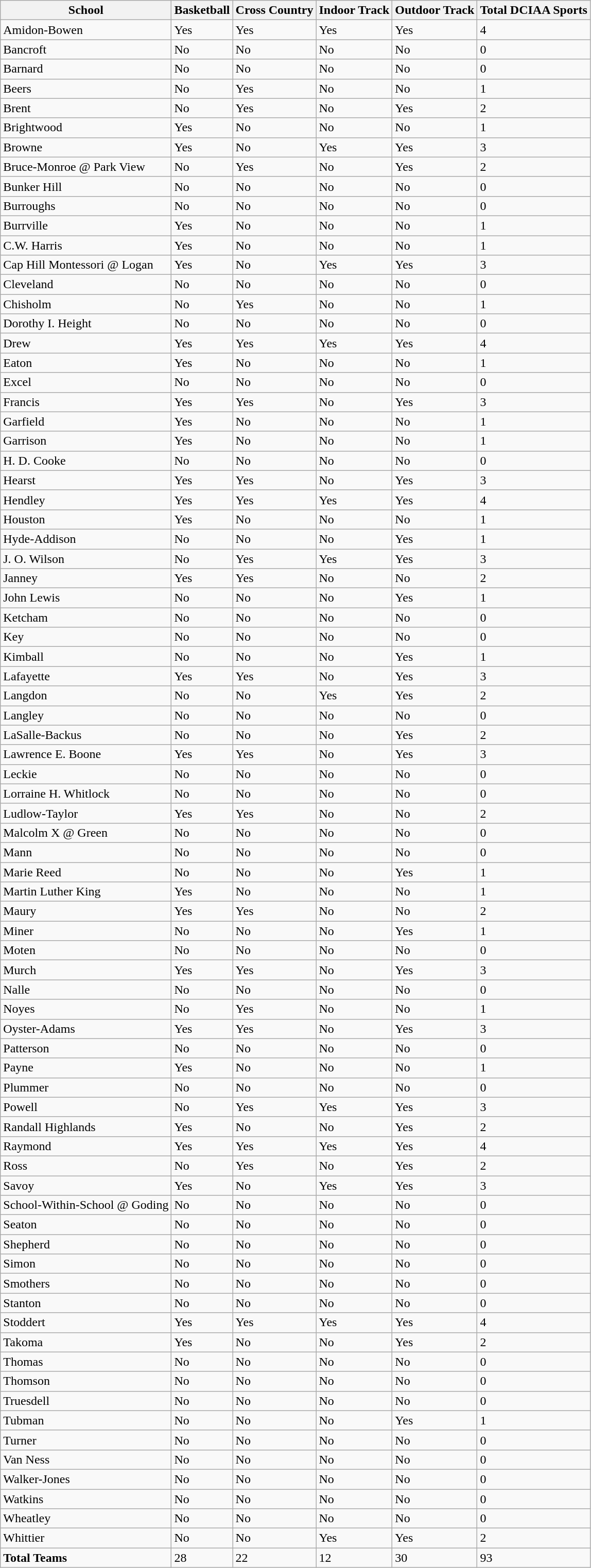<table class="wikitable sortable">
<tr>
<th>School</th>
<th>Basketball</th>
<th>Cross Country</th>
<th>Indoor Track</th>
<th>Outdoor Track</th>
<th>Total DCIAA Sports</th>
</tr>
<tr>
<td>Amidon-Bowen</td>
<td>Yes</td>
<td>Yes</td>
<td>Yes</td>
<td>Yes</td>
<td>4</td>
</tr>
<tr>
<td>Bancroft</td>
<td>No</td>
<td>No</td>
<td>No</td>
<td>No</td>
<td>0</td>
</tr>
<tr>
<td>Barnard</td>
<td>No</td>
<td>No</td>
<td>No</td>
<td>No</td>
<td>0</td>
</tr>
<tr>
<td>Beers</td>
<td>No</td>
<td>Yes</td>
<td>No</td>
<td>No</td>
<td>1</td>
</tr>
<tr>
<td>Brent</td>
<td>No</td>
<td>Yes</td>
<td>No</td>
<td>Yes</td>
<td>2</td>
</tr>
<tr>
<td>Brightwood</td>
<td>Yes</td>
<td>No</td>
<td>No</td>
<td>No</td>
<td>1</td>
</tr>
<tr>
<td>Browne</td>
<td>Yes</td>
<td>No</td>
<td>Yes</td>
<td>Yes</td>
<td>3</td>
</tr>
<tr>
<td>Bruce-Monroe @ Park View</td>
<td>No</td>
<td>Yes</td>
<td>No</td>
<td>Yes</td>
<td>2</td>
</tr>
<tr>
<td>Bunker Hill</td>
<td>No</td>
<td>No</td>
<td>No</td>
<td>No</td>
<td>0</td>
</tr>
<tr>
<td>Burroughs</td>
<td>No</td>
<td>No</td>
<td>No</td>
<td>No</td>
<td>0</td>
</tr>
<tr>
<td>Burrville</td>
<td>Yes</td>
<td>No</td>
<td>No</td>
<td>No</td>
<td>1</td>
</tr>
<tr>
<td>C.W. Harris</td>
<td>Yes</td>
<td>No</td>
<td>No</td>
<td>No</td>
<td>1</td>
</tr>
<tr>
<td>Cap Hill Montessori @ Logan</td>
<td>Yes</td>
<td>No</td>
<td>Yes</td>
<td>Yes</td>
<td>3</td>
</tr>
<tr>
<td>Cleveland</td>
<td>No</td>
<td>No</td>
<td>No</td>
<td>No</td>
<td>0</td>
</tr>
<tr>
<td>Chisholm</td>
<td>No</td>
<td>Yes</td>
<td>No</td>
<td>No</td>
<td>1</td>
</tr>
<tr>
<td>Dorothy I. Height</td>
<td>No</td>
<td>No</td>
<td>No</td>
<td>No</td>
<td>0</td>
</tr>
<tr>
<td>Drew</td>
<td>Yes</td>
<td>Yes</td>
<td>Yes</td>
<td>Yes</td>
<td>4</td>
</tr>
<tr>
<td>Eaton</td>
<td>Yes</td>
<td>No</td>
<td>No</td>
<td>No</td>
<td>1</td>
</tr>
<tr>
<td>Excel</td>
<td>No</td>
<td>No</td>
<td>No</td>
<td>No</td>
<td>0</td>
</tr>
<tr>
<td>Francis</td>
<td>Yes</td>
<td>Yes</td>
<td>No</td>
<td>Yes</td>
<td>3</td>
</tr>
<tr>
<td>Garfield</td>
<td>Yes</td>
<td>No</td>
<td>No</td>
<td>No</td>
<td>1</td>
</tr>
<tr>
<td>Garrison</td>
<td>Yes</td>
<td>No</td>
<td>No</td>
<td>No</td>
<td>1</td>
</tr>
<tr>
<td>H. D. Cooke</td>
<td>No</td>
<td>No</td>
<td>No</td>
<td>No</td>
<td>0</td>
</tr>
<tr>
<td>Hearst</td>
<td>Yes</td>
<td>Yes</td>
<td>No</td>
<td>Yes</td>
<td>3</td>
</tr>
<tr>
<td>Hendley</td>
<td>Yes</td>
<td>Yes</td>
<td>Yes</td>
<td>Yes</td>
<td>4</td>
</tr>
<tr>
<td>Houston</td>
<td>Yes</td>
<td>No</td>
<td>No</td>
<td>No</td>
<td>1</td>
</tr>
<tr>
<td>Hyde-Addison</td>
<td>No</td>
<td>No</td>
<td>No</td>
<td>Yes</td>
<td>1</td>
</tr>
<tr>
<td>J. O. Wilson</td>
<td>No</td>
<td>Yes</td>
<td>Yes</td>
<td>Yes</td>
<td>3</td>
</tr>
<tr>
<td>Janney</td>
<td>Yes</td>
<td>Yes</td>
<td>No</td>
<td>No</td>
<td>2</td>
</tr>
<tr>
<td>John Lewis</td>
<td>No</td>
<td>No</td>
<td>No</td>
<td>Yes</td>
<td>1</td>
</tr>
<tr>
<td>Ketcham</td>
<td>No</td>
<td>No</td>
<td>No</td>
<td>No</td>
<td>0</td>
</tr>
<tr>
<td>Key</td>
<td>No</td>
<td>No</td>
<td>No</td>
<td>No</td>
<td>0</td>
</tr>
<tr>
<td>Kimball</td>
<td>No</td>
<td>No</td>
<td>No</td>
<td>Yes</td>
<td>1</td>
</tr>
<tr>
<td>Lafayette</td>
<td>Yes</td>
<td>Yes</td>
<td>No</td>
<td>Yes</td>
<td>3</td>
</tr>
<tr>
<td>Langdon</td>
<td>No</td>
<td>No</td>
<td>Yes</td>
<td>Yes</td>
<td>2</td>
</tr>
<tr>
<td>Langley</td>
<td>No</td>
<td>No</td>
<td>No</td>
<td>No</td>
<td>0</td>
</tr>
<tr>
<td>LaSalle-Backus</td>
<td>No</td>
<td>No</td>
<td>No</td>
<td>Yes</td>
<td>2</td>
</tr>
<tr>
<td>Lawrence E. Boone</td>
<td>Yes</td>
<td>Yes</td>
<td>No</td>
<td>Yes</td>
<td>3</td>
</tr>
<tr>
<td>Leckie</td>
<td>No</td>
<td>No</td>
<td>No</td>
<td>No</td>
<td>0</td>
</tr>
<tr>
<td>Lorraine H. Whitlock</td>
<td>No</td>
<td>No</td>
<td>No</td>
<td>No</td>
<td>0</td>
</tr>
<tr>
<td>Ludlow-Taylor</td>
<td>Yes</td>
<td>Yes</td>
<td>No</td>
<td>No</td>
<td>2</td>
</tr>
<tr>
<td>Malcolm X @ Green</td>
<td>No</td>
<td>No</td>
<td>No</td>
<td>No</td>
<td>0</td>
</tr>
<tr>
<td>Mann</td>
<td>No</td>
<td>No</td>
<td>No</td>
<td>No</td>
<td>0</td>
</tr>
<tr>
<td>Marie Reed</td>
<td>No</td>
<td>No</td>
<td>No</td>
<td>Yes</td>
<td>1</td>
</tr>
<tr>
<td>Martin Luther King</td>
<td>Yes</td>
<td>No</td>
<td>No</td>
<td>No</td>
<td>1</td>
</tr>
<tr>
<td>Maury</td>
<td>Yes</td>
<td>Yes</td>
<td>No</td>
<td>No</td>
<td>2</td>
</tr>
<tr>
<td>Miner</td>
<td>No</td>
<td>No</td>
<td>No</td>
<td>Yes</td>
<td>1</td>
</tr>
<tr>
<td>Moten</td>
<td>No</td>
<td>No</td>
<td>No</td>
<td>No</td>
<td>0</td>
</tr>
<tr>
<td>Murch</td>
<td>Yes</td>
<td>Yes</td>
<td>No</td>
<td>Yes</td>
<td>3</td>
</tr>
<tr>
<td>Nalle</td>
<td>No</td>
<td>No</td>
<td>No</td>
<td>No</td>
<td>0</td>
</tr>
<tr>
<td>Noyes</td>
<td>No</td>
<td>Yes</td>
<td>No</td>
<td>No</td>
<td>1</td>
</tr>
<tr>
<td>Oyster-Adams</td>
<td>Yes</td>
<td>Yes</td>
<td>No</td>
<td>Yes</td>
<td>3</td>
</tr>
<tr>
<td>Patterson</td>
<td>No</td>
<td>No</td>
<td>No</td>
<td>No</td>
<td>0</td>
</tr>
<tr>
<td>Payne</td>
<td>Yes</td>
<td>No</td>
<td>No</td>
<td>No</td>
<td>1</td>
</tr>
<tr>
<td>Plummer</td>
<td>No</td>
<td>No</td>
<td>No</td>
<td>No</td>
<td>0</td>
</tr>
<tr>
<td>Powell</td>
<td>No</td>
<td>Yes</td>
<td>Yes</td>
<td>Yes</td>
<td>3</td>
</tr>
<tr>
<td>Randall Highlands</td>
<td>Yes</td>
<td>No</td>
<td>No</td>
<td>Yes</td>
<td>2</td>
</tr>
<tr>
<td>Raymond</td>
<td>Yes</td>
<td>Yes</td>
<td>Yes</td>
<td>Yes</td>
<td>4</td>
</tr>
<tr>
<td>Ross</td>
<td>No</td>
<td>Yes</td>
<td>No</td>
<td>Yes</td>
<td>2</td>
</tr>
<tr>
<td>Savoy</td>
<td>Yes</td>
<td>No</td>
<td>Yes</td>
<td>Yes</td>
<td>3</td>
</tr>
<tr>
<td>School-Within-School @ Goding</td>
<td>No</td>
<td>No</td>
<td>No</td>
<td>No</td>
<td>0</td>
</tr>
<tr>
<td>Seaton</td>
<td>No</td>
<td>No</td>
<td>No</td>
<td>No</td>
<td>0</td>
</tr>
<tr>
<td>Shepherd</td>
<td>No</td>
<td>No</td>
<td>No</td>
<td>No</td>
<td>0</td>
</tr>
<tr>
<td>Simon</td>
<td>No</td>
<td>No</td>
<td>No</td>
<td>No</td>
<td>0</td>
</tr>
<tr>
<td>Smothers</td>
<td>No</td>
<td>No</td>
<td>No</td>
<td>No</td>
<td>0</td>
</tr>
<tr>
<td>Stanton</td>
<td>No</td>
<td>No</td>
<td>No</td>
<td>No</td>
<td>0</td>
</tr>
<tr>
<td>Stoddert</td>
<td>Yes</td>
<td>Yes</td>
<td>Yes</td>
<td>Yes</td>
<td>4</td>
</tr>
<tr>
<td>Takoma</td>
<td>Yes</td>
<td>No</td>
<td>No</td>
<td>Yes</td>
<td>2</td>
</tr>
<tr>
<td>Thomas</td>
<td>No</td>
<td>No</td>
<td>No</td>
<td>No</td>
<td>0</td>
</tr>
<tr>
<td>Thomson</td>
<td>No</td>
<td>No</td>
<td>No</td>
<td>No</td>
<td>0</td>
</tr>
<tr>
<td>Truesdell</td>
<td>No</td>
<td>No</td>
<td>No</td>
<td>No</td>
<td>0</td>
</tr>
<tr>
<td>Tubman</td>
<td>No</td>
<td>No</td>
<td>No</td>
<td>Yes</td>
<td>1</td>
</tr>
<tr>
<td>Turner</td>
<td>No</td>
<td>No</td>
<td>No</td>
<td>No</td>
<td>0</td>
</tr>
<tr>
<td>Van Ness</td>
<td>No</td>
<td>No</td>
<td>No</td>
<td>No</td>
<td>0</td>
</tr>
<tr>
<td>Walker-Jones</td>
<td>No</td>
<td>No</td>
<td>No</td>
<td>No</td>
<td>0</td>
</tr>
<tr>
<td>Watkins</td>
<td>No</td>
<td>No</td>
<td>No</td>
<td>No</td>
<td>0</td>
</tr>
<tr>
<td>Wheatley</td>
<td>No</td>
<td>No</td>
<td>No</td>
<td>No</td>
<td>0</td>
</tr>
<tr>
<td>Whittier</td>
<td>No</td>
<td>No</td>
<td>Yes</td>
<td>Yes</td>
<td>2</td>
</tr>
<tr>
<td><strong>Total Teams</strong></td>
<td>28</td>
<td>22</td>
<td>12</td>
<td>30</td>
<td>93</td>
</tr>
</table>
